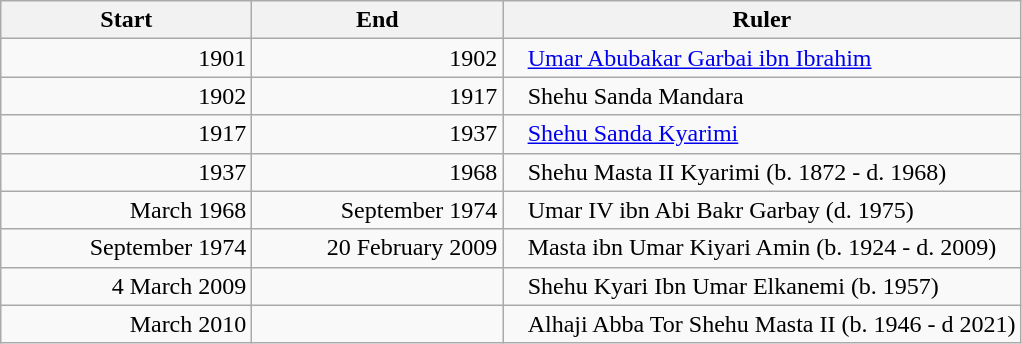<table class=wikitable style="text-align:right;">
<tr>
<th style="width:10em;">Start</th>
<th style="width:10em;">End</th>
<th>Ruler</th>
</tr>
<tr>
<td>1901</td>
<td>1902</td>
<td style="text-align:left;padding-left:1em;"><a href='#'>Umar Abubakar Garbai ibn Ibrahim</a></td>
</tr>
<tr>
<td>1902</td>
<td>1917</td>
<td style="text-align:left;padding-left:1em;">Shehu Sanda Mandara</td>
</tr>
<tr>
<td>1917</td>
<td>1937</td>
<td style="text-align:left;padding-left:1em;"><a href='#'>Shehu Sanda Kyarimi</a></td>
</tr>
<tr>
<td>1937</td>
<td>1968</td>
<td style="text-align:left;padding-left:1em;">Shehu Masta II Kyarimi (b. 1872 - d. 1968)</td>
</tr>
<tr>
<td>March 1968</td>
<td>September 1974</td>
<td style="text-align:left;padding-left:1em;">Umar IV ibn Abi Bakr Garbay  (d. 1975)</td>
</tr>
<tr>
<td>September 1974</td>
<td>20 February 2009</td>
<td style="text-align:left;padding-left:1em;">Masta ibn Umar Kiyari Amin (b. 1924 - d. 2009)</td>
</tr>
<tr>
<td>4 March 2009</td>
<td></td>
<td style="text-align:left;padding-left:1em;">Shehu Kyari Ibn Umar Elkanemi (b. 1957)</td>
</tr>
<tr>
<td>March 2010</td>
<td></td>
<td style="text-align:left;padding-left:1em;">Alhaji Abba Tor Shehu Masta II (b. 1946 - d 2021)</td>
</tr>
</table>
